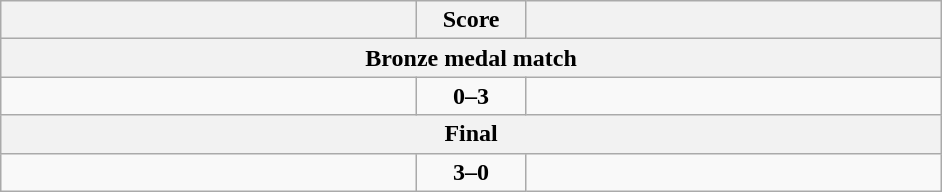<table class="wikitable" style="text-align: left;">
<tr>
<th align="right" width="270"></th>
<th width="65">Score</th>
<th align="left" width="270"></th>
</tr>
<tr>
<th colspan="3">Bronze medal match</th>
</tr>
<tr>
<td></td>
<td align=center><strong>0–3</strong></td>
<td><strong></strong></td>
</tr>
<tr>
<th colspan="3">Final</th>
</tr>
<tr>
<td><strong></strong></td>
<td align=center><strong>3–0</strong></td>
<td></td>
</tr>
</table>
